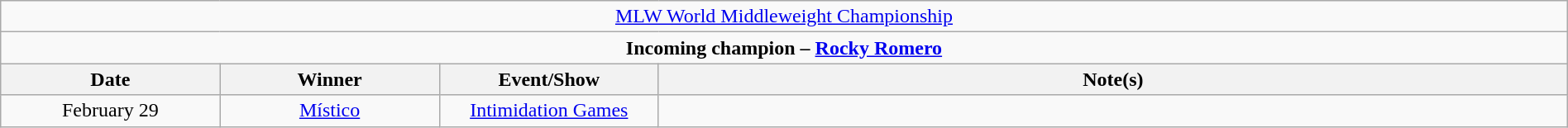<table class="wikitable" style="text-align:center; width:100%;">
<tr>
<td colspan="4" style="text-align: center;"><a href='#'>MLW World Middleweight Championship</a></td>
</tr>
<tr>
<td colspan="4" style="text-align: center;"><strong>Incoming champion – <a href='#'>Rocky Romero</a></strong></td>
</tr>
<tr>
<th width=14%>Date</th>
<th width=14%>Winner</th>
<th width=14%>Event/Show</th>
<th width=58%>Note(s)</th>
</tr>
<tr>
<td>February 29</td>
<td><a href='#'>Místico</a></td>
<td><a href='#'>Intimidation Games</a></td>
<td></td>
</tr>
</table>
